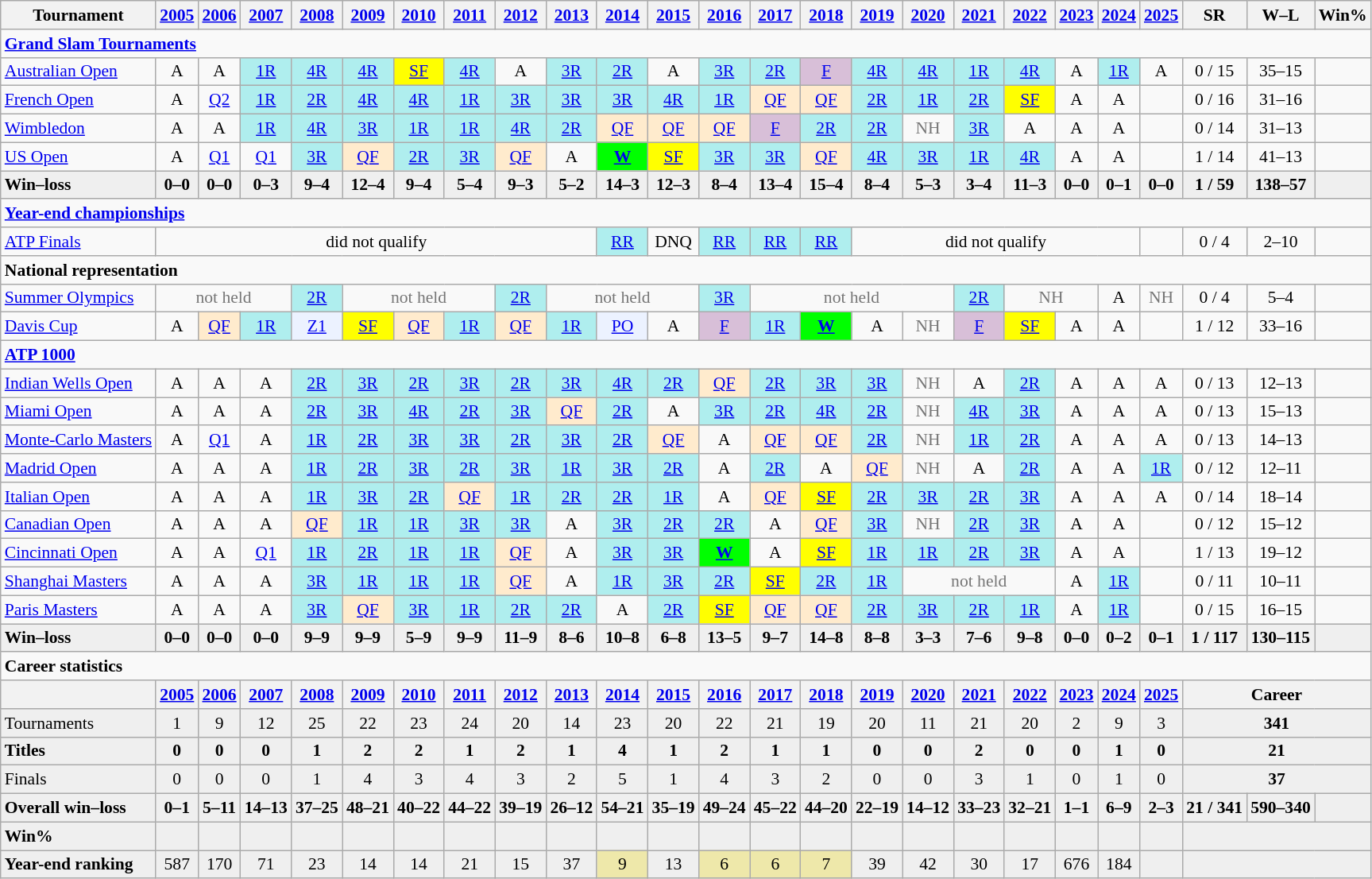<table class="nowrap wikitable" style=text-align:center;font-size:90%>
<tr>
<th>Tournament</th>
<th><a href='#'>2005</a></th>
<th><a href='#'>2006</a></th>
<th><a href='#'>2007</a></th>
<th><a href='#'>2008</a></th>
<th><a href='#'>2009</a></th>
<th><a href='#'>2010</a></th>
<th><a href='#'>2011</a></th>
<th><a href='#'>2012</a></th>
<th><a href='#'>2013</a></th>
<th><a href='#'>2014</a></th>
<th><a href='#'>2015</a></th>
<th><a href='#'>2016</a></th>
<th><a href='#'>2017</a></th>
<th><a href='#'>2018</a></th>
<th><a href='#'>2019</a></th>
<th><a href='#'>2020</a></th>
<th><a href='#'>2021</a></th>
<th><a href='#'>2022</a></th>
<th><a href='#'>2023</a></th>
<th><a href='#'>2024</a></th>
<th><a href='#'>2025</a></th>
<th>SR</th>
<th>W–L</th>
<th>Win%</th>
</tr>
<tr>
<td colspan="25" style="text-align:left"><a href='#'><strong>Grand Slam Tournaments</strong></a></td>
</tr>
<tr>
<td align=left><a href='#'>Australian Open</a></td>
<td>A</td>
<td>A</td>
<td bgcolor=afeeee><a href='#'>1R</a></td>
<td bgcolor=afeeee><a href='#'>4R</a></td>
<td bgcolor=afeeee><a href='#'>4R</a></td>
<td bgcolor=yellow><a href='#'>SF</a></td>
<td bgcolor=afeeee><a href='#'>4R</a></td>
<td>A</td>
<td bgcolor=afeeee><a href='#'>3R</a></td>
<td bgcolor=afeeee><a href='#'>2R</a></td>
<td>A</td>
<td bgcolor=afeeee><a href='#'>3R</a></td>
<td bgcolor=afeeee><a href='#'>2R</a></td>
<td bgcolor=thistle><a href='#'>F</a></td>
<td bgcolor=afeeee><a href='#'>4R</a></td>
<td bgcolor=afeeee><a href='#'>4R</a></td>
<td bgcolor=afeeee><a href='#'>1R</a></td>
<td bgcolor=afeeee><a href='#'>4R</a></td>
<td>A</td>
<td bgcolor=afeeee><a href='#'>1R</a></td>
<td>A</td>
<td>0 / 15</td>
<td>35–15</td>
<td></td>
</tr>
<tr>
<td align=left><a href='#'>French Open</a></td>
<td>A</td>
<td><a href='#'>Q2</a></td>
<td bgcolor=afeeee><a href='#'>1R</a></td>
<td bgcolor=afeeee><a href='#'>2R</a></td>
<td bgcolor=afeeee><a href='#'>4R</a></td>
<td bgcolor=afeeee><a href='#'>4R</a></td>
<td bgcolor=afeeee><a href='#'>1R</a></td>
<td bgcolor=afeeee><a href='#'>3R</a></td>
<td bgcolor=afeeee><a href='#'>3R</a></td>
<td bgcolor=afeeee><a href='#'>3R</a></td>
<td bgcolor=afeeee><a href='#'>4R</a></td>
<td bgcolor=afeeee><a href='#'>1R</a></td>
<td bgcolor=ffebcd><a href='#'>QF</a></td>
<td bgcolor=ffebcd><a href='#'>QF</a></td>
<td bgcolor=afeeee><a href='#'>2R</a></td>
<td bgcolor=afeeee><a href='#'>1R</a></td>
<td bgcolor=afeeee><a href='#'>2R</a></td>
<td bgcolor=yellow><a href='#'>SF</a></td>
<td>A</td>
<td>A</td>
<td></td>
<td>0 / 16</td>
<td>31–16</td>
<td></td>
</tr>
<tr>
<td align=left><a href='#'>Wimbledon</a></td>
<td>A</td>
<td>A</td>
<td bgcolor=afeeee><a href='#'>1R</a></td>
<td bgcolor=afeeee><a href='#'>4R</a></td>
<td bgcolor=afeeee><a href='#'>3R</a></td>
<td bgcolor=afeeee><a href='#'>1R</a></td>
<td bgcolor=afeeee><a href='#'>1R</a></td>
<td bgcolor=afeeee><a href='#'>4R</a></td>
<td bgcolor=afeeee><a href='#'>2R</a></td>
<td bgcolor=ffebcd><a href='#'>QF</a></td>
<td bgcolor=ffebcd><a href='#'>QF</a></td>
<td bgcolor=ffebcd><a href='#'>QF</a></td>
<td bgcolor=thistle><a href='#'>F</a></td>
<td bgcolor=afeeee><a href='#'>2R</a></td>
<td bgcolor=afeeee><a href='#'>2R</a></td>
<td style=color:#767676>NH</td>
<td bgcolor=afeeee><a href='#'>3R</a></td>
<td>A</td>
<td>A</td>
<td>A</td>
<td></td>
<td>0 / 14</td>
<td>31–13</td>
<td></td>
</tr>
<tr>
<td align=left><a href='#'>US Open</a></td>
<td>A</td>
<td><a href='#'>Q1</a></td>
<td><a href='#'>Q1</a></td>
<td bgcolor=afeeee><a href='#'>3R</a></td>
<td bgcolor=ffebcd><a href='#'>QF</a></td>
<td bgcolor=afeeee><a href='#'>2R</a></td>
<td bgcolor=afeeee><a href='#'>3R</a></td>
<td bgcolor=ffebcd><a href='#'>QF</a></td>
<td>A</td>
<td bgcolor=lime><a href='#'><strong>W</strong></a></td>
<td bgcolor=yellow><a href='#'>SF</a></td>
<td bgcolor=afeeee><a href='#'>3R</a></td>
<td bgcolor=afeeee><a href='#'>3R</a></td>
<td bgcolor=ffebcd><a href='#'>QF</a></td>
<td bgcolor=afeeee><a href='#'>4R</a></td>
<td bgcolor=afeeee><a href='#'>3R</a></td>
<td bgcolor=afeeee><a href='#'>1R</a></td>
<td bgcolor=afeeee><a href='#'>4R</a></td>
<td>A</td>
<td>A</td>
<td></td>
<td>1 / 14</td>
<td>41–13</td>
<td></td>
</tr>
<tr style=font-weight:bold;background:#efefef>
<td style=text-align:left>Win–loss</td>
<td>0–0</td>
<td>0–0</td>
<td>0–3</td>
<td>9–4</td>
<td>12–4</td>
<td>9–4</td>
<td>5–4</td>
<td>9–3</td>
<td>5–2</td>
<td>14–3</td>
<td>12–3</td>
<td>8–4</td>
<td>13–4</td>
<td>15–4</td>
<td>8–4</td>
<td>5–3</td>
<td>3–4</td>
<td>11–3</td>
<td>0–0</td>
<td>0–1</td>
<td>0–0</td>
<td>1 / 59</td>
<td>138–57</td>
<td></td>
</tr>
<tr>
<td colspan="25" style="text-align:left"><strong><a href='#'>Year-end championships</a></strong></td>
</tr>
<tr>
<td align=left><a href='#'>ATP Finals</a></td>
<td colspan=9>did not qualify</td>
<td bgcolor=afeeee><a href='#'>RR</a></td>
<td>DNQ</td>
<td bgcolor=afeeee><a href='#'>RR</a></td>
<td bgcolor=afeeee><a href='#'>RR</a></td>
<td bgcolor=afeeee><a href='#'>RR</a></td>
<td colspan=6>did not qualify</td>
<td></td>
<td>0 / 4</td>
<td>2–10</td>
<td></td>
</tr>
<tr>
<td colspan="25" style="text-align:left"><strong>National representation</strong></td>
</tr>
<tr>
<td align=left><a href='#'>Summer Olympics</a></td>
<td colspan=3 style=color:#767676>not held</td>
<td bgcolor=afeeee><a href='#'>2R</a></td>
<td colspan=3 style=color:#767676>not held</td>
<td bgcolor=afeeee><a href='#'>2R</a></td>
<td colspan=3 style=color:#767676>not held</td>
<td bgcolor=afeeee><a href='#'>3R</a></td>
<td colspan=4 style=color:#767676>not held</td>
<td bgcolor=afeeee><a href='#'>2R</a></td>
<td colspan=2 style=color:#767676>NH</td>
<td>A</td>
<td style=color:#767676>NH</td>
<td>0 / 4</td>
<td>5–4</td>
<td></td>
</tr>
<tr>
<td align=left><a href='#'>Davis Cup</a></td>
<td>A</td>
<td bgcolor=ffebcd><a href='#'>QF</a></td>
<td bgcolor=afeeee><a href='#'>1R</a></td>
<td bgcolor=ecf2ff><a href='#'>Z1</a></td>
<td style=background:yellow><a href='#'>SF</a></td>
<td bgcolor=ffebcd><a href='#'>QF</a></td>
<td bgcolor=afeeee><a href='#'>1R</a></td>
<td bgcolor=ffebcd><a href='#'>QF</a></td>
<td bgcolor=afeeee><a href='#'>1R</a></td>
<td bgcolor=ecf2ff><a href='#'>PO</a></td>
<td>A</td>
<td style=background:thistle><a href='#'>F</a></td>
<td bgcolor=afeeee><a href='#'>1R</a></td>
<td bgcolor=lime><a href='#'><strong>W</strong></a></td>
<td>A</td>
<td style=color:#767676>NH</td>
<td bgcolor=thistle><a href='#'>F</a></td>
<td bgcolor=yellow><a href='#'>SF</a></td>
<td>A</td>
<td>A</td>
<td></td>
<td>1 / 12</td>
<td>33–16</td>
<td></td>
</tr>
<tr>
<td colspan="25" style="text-align:left"><strong><a href='#'>ATP 1000</a></strong></td>
</tr>
<tr>
<td align=left><a href='#'>Indian Wells Open</a></td>
<td>A</td>
<td>A</td>
<td>A</td>
<td bgcolor=afeeee><a href='#'>2R</a></td>
<td bgcolor=afeeee><a href='#'>3R</a></td>
<td bgcolor=afeeee><a href='#'>2R</a></td>
<td bgcolor=afeeee><a href='#'>3R</a></td>
<td bgcolor=afeeee><a href='#'>2R</a></td>
<td bgcolor=afeeee><a href='#'>3R</a></td>
<td bgcolor=afeeee><a href='#'>4R</a></td>
<td bgcolor=afeeee><a href='#'>2R</a></td>
<td bgcolor=ffebcd><a href='#'>QF</a></td>
<td bgcolor=afeeee><a href='#'>2R</a></td>
<td bgcolor=afeeee><a href='#'>3R</a></td>
<td bgcolor=afeeee><a href='#'>3R</a></td>
<td style=color:#767676>NH</td>
<td>A</td>
<td bgcolor=afeeee><a href='#'>2R</a></td>
<td>A</td>
<td>A</td>
<td>A</td>
<td>0 / 13</td>
<td>12–13</td>
<td></td>
</tr>
<tr>
<td align=left><a href='#'>Miami Open</a></td>
<td>A</td>
<td>A</td>
<td>A</td>
<td bgcolor=afeeee><a href='#'>2R</a></td>
<td bgcolor=afeeee><a href='#'>3R</a></td>
<td bgcolor=afeeee><a href='#'>4R</a></td>
<td bgcolor=afeeee><a href='#'>2R</a></td>
<td bgcolor=afeeee><a href='#'>3R</a></td>
<td bgcolor=ffebcd><a href='#'>QF</a></td>
<td bgcolor=afeeee><a href='#'>2R</a></td>
<td>A</td>
<td bgcolor=afeeee><a href='#'>3R</a></td>
<td bgcolor=afeeee><a href='#'>2R</a></td>
<td bgcolor=afeeee><a href='#'>4R</a></td>
<td bgcolor=afeeee><a href='#'>2R</a></td>
<td style=color:#767676>NH</td>
<td bgcolor=afeeee><a href='#'>4R</a></td>
<td bgcolor=afeeee><a href='#'>3R</a></td>
<td>A</td>
<td>A</td>
<td>A</td>
<td>0 / 13</td>
<td>15–13</td>
<td></td>
</tr>
<tr>
<td align=left><a href='#'>Monte-Carlo Masters</a></td>
<td>A</td>
<td><a href='#'>Q1</a></td>
<td>A</td>
<td bgcolor=afeeee><a href='#'>1R</a></td>
<td bgcolor=afeeee><a href='#'>2R</a></td>
<td bgcolor=afeeee><a href='#'>3R</a></td>
<td bgcolor=afeeee><a href='#'>3R</a></td>
<td bgcolor=afeeee><a href='#'>2R</a></td>
<td bgcolor=afeeee><a href='#'>3R</a></td>
<td bgcolor=afeeee><a href='#'>2R</a></td>
<td bgcolor=ffebcd><a href='#'>QF</a></td>
<td>A</td>
<td bgcolor=ffebcd><a href='#'>QF</a></td>
<td bgcolor=ffebcd><a href='#'>QF</a></td>
<td bgcolor=afeeee><a href='#'>2R</a></td>
<td style=color:#767676>NH</td>
<td bgcolor=afeeee><a href='#'>1R</a></td>
<td bgcolor=afeeee><a href='#'>2R</a></td>
<td>A</td>
<td>A</td>
<td>A</td>
<td>0 / 13</td>
<td>14–13</td>
<td></td>
</tr>
<tr>
<td align=left><a href='#'>Madrid Open</a></td>
<td>A</td>
<td>A</td>
<td>A</td>
<td bgcolor=afeeee><a href='#'>1R</a></td>
<td bgcolor=afeeee><a href='#'>2R</a></td>
<td bgcolor=afeeee><a href='#'>3R</a></td>
<td bgcolor=afeeee><a href='#'>2R</a></td>
<td bgcolor=afeeee><a href='#'>3R</a></td>
<td bgcolor=afeeee><a href='#'>1R</a></td>
<td bgcolor=afeeee><a href='#'>3R</a></td>
<td bgcolor=afeeee><a href='#'>2R</a></td>
<td>A</td>
<td bgcolor=afeeee><a href='#'>2R</a></td>
<td>A</td>
<td bgcolor=ffebcd><a href='#'>QF</a></td>
<td style=color:#767676>NH</td>
<td>A</td>
<td bgcolor=afeeee><a href='#'>2R</a></td>
<td>A</td>
<td>A</td>
<td bgcolor=afeeee><a href='#'>1R</a></td>
<td>0 / 12</td>
<td>12–11</td>
<td></td>
</tr>
<tr>
<td align=left><a href='#'>Italian Open</a></td>
<td>A</td>
<td>A</td>
<td>A</td>
<td bgcolor=afeeee><a href='#'>1R</a></td>
<td bgcolor=afeeee><a href='#'>3R</a></td>
<td bgcolor=afeeee><a href='#'>2R</a></td>
<td bgcolor=ffebcd><a href='#'>QF</a></td>
<td bgcolor=afeeee><a href='#'>1R</a></td>
<td bgcolor=afeeee><a href='#'>2R</a></td>
<td bgcolor=afeeee><a href='#'>2R</a></td>
<td bgcolor=afeeee><a href='#'>1R</a></td>
<td>A</td>
<td bgcolor=ffebcd><a href='#'>QF</a></td>
<td bgcolor=yellow><a href='#'>SF</a></td>
<td bgcolor=afeeee><a href='#'>2R</a></td>
<td bgcolor=afeeee><a href='#'>3R</a></td>
<td bgcolor=afeeee><a href='#'>2R</a></td>
<td bgcolor=afeeee><a href='#'>3R</a></td>
<td>A</td>
<td>A</td>
<td>A</td>
<td>0 / 14</td>
<td>18–14</td>
<td></td>
</tr>
<tr>
<td align=left><a href='#'>Canadian Open</a></td>
<td>A</td>
<td>A</td>
<td>A</td>
<td bgcolor=ffebcd><a href='#'>QF</a></td>
<td bgcolor=afeeee><a href='#'>1R</a></td>
<td bgcolor=afeeee><a href='#'>1R</a></td>
<td bgcolor=afeeee><a href='#'>3R</a></td>
<td bgcolor=afeeee><a href='#'>3R</a></td>
<td>A</td>
<td bgcolor=afeeee><a href='#'>3R</a></td>
<td bgcolor=afeeee><a href='#'>2R</a></td>
<td bgcolor=afeeee><a href='#'>2R</a></td>
<td>A</td>
<td bgcolor=ffebcd><a href='#'>QF</a></td>
<td bgcolor=afeeee><a href='#'>3R</a></td>
<td style=color:#767676>NH</td>
<td bgcolor=afeeee><a href='#'>2R</a></td>
<td bgcolor=afeeee><a href='#'>3R</a></td>
<td>A</td>
<td>A</td>
<td></td>
<td>0 / 12</td>
<td>15–12</td>
<td></td>
</tr>
<tr>
<td align=left><a href='#'>Cincinnati Open</a></td>
<td>A</td>
<td>A</td>
<td><a href='#'>Q1</a></td>
<td bgcolor=afeeee><a href='#'>1R</a></td>
<td bgcolor=afeeee><a href='#'>2R</a></td>
<td bgcolor=afeeee><a href='#'>1R</a></td>
<td bgcolor=afeeee><a href='#'>1R</a></td>
<td bgcolor=ffebcd><a href='#'>QF</a></td>
<td>A</td>
<td bgcolor=afeeee><a href='#'>3R</a></td>
<td bgcolor=afeeee><a href='#'>3R</a></td>
<td bgcolor=lime><a href='#'><strong>W</strong></a></td>
<td>A</td>
<td bgcolor=yellow><a href='#'>SF</a></td>
<td bgcolor=afeeee><a href='#'>1R</a></td>
<td bgcolor=afeeee><a href='#'>1R</a></td>
<td bgcolor=afeeee><a href='#'>2R</a></td>
<td bgcolor=afeeee><a href='#'>3R</a></td>
<td>A</td>
<td>A</td>
<td></td>
<td>1 / 13</td>
<td>19–12</td>
<td></td>
</tr>
<tr>
<td align=left><a href='#'>Shanghai Masters</a></td>
<td>A</td>
<td>A</td>
<td>A</td>
<td bgcolor=afeeee><a href='#'>3R</a></td>
<td bgcolor=afeeee><a href='#'>1R</a></td>
<td bgcolor=afeeee><a href='#'>1R</a></td>
<td bgcolor=afeeee><a href='#'>1R</a></td>
<td bgcolor=ffebcd><a href='#'>QF</a></td>
<td>A</td>
<td bgcolor=afeeee><a href='#'>1R</a></td>
<td bgcolor=afeeee><a href='#'>3R</a></td>
<td bgcolor=afeeee><a href='#'>2R</a></td>
<td bgcolor=yellow><a href='#'>SF</a></td>
<td bgcolor=afeeee><a href='#'>2R</a></td>
<td bgcolor=afeeee><a href='#'>1R</a></td>
<td colspan=3 style=color:#767676>not held</td>
<td>A</td>
<td bgcolor=afeeee><a href='#'>1R</a></td>
<td></td>
<td>0 / 11</td>
<td>10–11</td>
<td></td>
</tr>
<tr>
<td align=left><a href='#'>Paris Masters</a></td>
<td>A</td>
<td>A</td>
<td>A</td>
<td bgcolor=afeeee><a href='#'>3R</a></td>
<td bgcolor=ffebcd><a href='#'>QF</a></td>
<td bgcolor=afeeee><a href='#'>3R</a></td>
<td bgcolor=afeeee><a href='#'>1R</a></td>
<td bgcolor=afeeee><a href='#'>2R</a></td>
<td bgcolor=afeeee><a href='#'>2R</a></td>
<td>A</td>
<td bgcolor=afeeee><a href='#'>2R</a></td>
<td bgcolor=yellow><a href='#'>SF</a></td>
<td bgcolor=ffebcd><a href='#'>QF</a></td>
<td bgcolor=ffebcd><a href='#'>QF</a></td>
<td bgcolor=afeeee><a href='#'>2R</a></td>
<td bgcolor=afeeee><a href='#'>3R</a></td>
<td bgcolor=afeeee><a href='#'>2R</a></td>
<td bgcolor=afeeee><a href='#'>1R</a></td>
<td>A</td>
<td bgcolor=afeeee><a href='#'>1R</a></td>
<td></td>
<td>0 / 15</td>
<td>16–15</td>
<td></td>
</tr>
<tr style=font-weight:bold;background:#efefef>
<td style=text-align:left>Win–loss</td>
<td>0–0</td>
<td>0–0</td>
<td>0–0</td>
<td>9–9</td>
<td>9–9</td>
<td>5–9</td>
<td>9–9</td>
<td>11–9</td>
<td>8–6</td>
<td>10–8</td>
<td>6–8</td>
<td>13–5</td>
<td>9–7</td>
<td>14–8</td>
<td>8–8</td>
<td>3–3</td>
<td>7–6</td>
<td>9–8</td>
<td>0–0</td>
<td>0–2</td>
<td>0–1</td>
<td>1 / 117</td>
<td>130–115</td>
<td></td>
</tr>
<tr>
<td colspan="25" style="text-align:left"><strong>Career statistics</strong></td>
</tr>
<tr>
<th></th>
<th><a href='#'>2005</a></th>
<th><a href='#'>2006</a></th>
<th><a href='#'>2007</a></th>
<th><a href='#'>2008</a></th>
<th><a href='#'>2009</a></th>
<th><a href='#'>2010</a></th>
<th><a href='#'>2011</a></th>
<th><a href='#'>2012</a></th>
<th><a href='#'>2013</a></th>
<th><a href='#'>2014</a></th>
<th><a href='#'>2015</a></th>
<th><a href='#'>2016</a></th>
<th><a href='#'>2017</a></th>
<th><a href='#'>2018</a></th>
<th><a href='#'>2019</a></th>
<th><a href='#'>2020</a></th>
<th><a href='#'>2021</a></th>
<th><a href='#'>2022</a></th>
<th><a href='#'>2023</a></th>
<th><a href='#'>2024</a></th>
<th><a href='#'>2025</a></th>
<th colspan="3">Career</th>
</tr>
<tr style=background:#efefef>
<td style=text-align:left>Tournaments</td>
<td>1</td>
<td>9</td>
<td>12</td>
<td>25</td>
<td>22</td>
<td>23</td>
<td>24</td>
<td>20</td>
<td>14</td>
<td>23</td>
<td>20</td>
<td>22</td>
<td>21</td>
<td>19</td>
<td>20</td>
<td>11</td>
<td>21</td>
<td>20</td>
<td>2</td>
<td>9</td>
<td>3</td>
<td colspan="3"><strong>341</strong></td>
</tr>
<tr style=font-weight:bold;background:#efefef>
<td style=text-align:left>Titles</td>
<td>0</td>
<td>0</td>
<td>0</td>
<td>1</td>
<td>2</td>
<td>2</td>
<td>1</td>
<td>2</td>
<td>1</td>
<td>4</td>
<td>1</td>
<td>2</td>
<td>1</td>
<td>1</td>
<td>0</td>
<td>0</td>
<td>2</td>
<td>0</td>
<td>0</td>
<td>1</td>
<td>0</td>
<td colspan=3>21</td>
</tr>
<tr style=background:#efefef>
<td style=text-align:left>Finals</td>
<td>0</td>
<td>0</td>
<td>0</td>
<td>1</td>
<td>4</td>
<td>3</td>
<td>4</td>
<td>3</td>
<td>2</td>
<td>5</td>
<td>1</td>
<td>4</td>
<td>3</td>
<td>2</td>
<td>0</td>
<td>0</td>
<td>3</td>
<td>1</td>
<td>0</td>
<td>1</td>
<td>0</td>
<td colspan=3><strong>37</strong></td>
</tr>
<tr style=font-weight:bold;background:#efefef>
<td style=text-align:left>Overall win–loss</td>
<td>0–1</td>
<td>5–11</td>
<td>14–13</td>
<td>37–25</td>
<td>48–21</td>
<td>40–22</td>
<td>44–22</td>
<td>39–19</td>
<td>26–12</td>
<td>54–21</td>
<td>35–19</td>
<td>49–24</td>
<td>45–22</td>
<td>44–20</td>
<td>22–19</td>
<td>14–12</td>
<td>33–23</td>
<td>32–21</td>
<td>1–1</td>
<td>6–9</td>
<td>2–3</td>
<td>21 / 341</td>
<td>590–340</td>
<td></td>
</tr>
<tr style=font-weight:bold;background:#efefef>
<td style=text-align:left>Win%</td>
<td></td>
<td></td>
<td></td>
<td></td>
<td></td>
<td></td>
<td></td>
<td></td>
<td></td>
<td></td>
<td></td>
<td></td>
<td></td>
<td></td>
<td></td>
<td></td>
<td></td>
<td></td>
<td></td>
<td></td>
<td></td>
<td colspan="3"></td>
</tr>
<tr style=background:#efefef>
<td align=left><strong>Year-end ranking</strong></td>
<td>587</td>
<td>170</td>
<td>71</td>
<td>23</td>
<td>14</td>
<td>14</td>
<td>21</td>
<td>15</td>
<td>37</td>
<td bgcolor=eee8aa>9</td>
<td>13</td>
<td bgcolor=eee8aa>6</td>
<td bgcolor=eee8aa>6</td>
<td bgcolor=eee8aa>7</td>
<td>39</td>
<td>42</td>
<td>30</td>
<td>17</td>
<td>676</td>
<td>184</td>
<td></td>
<td colspan=3></td>
</tr>
</table>
